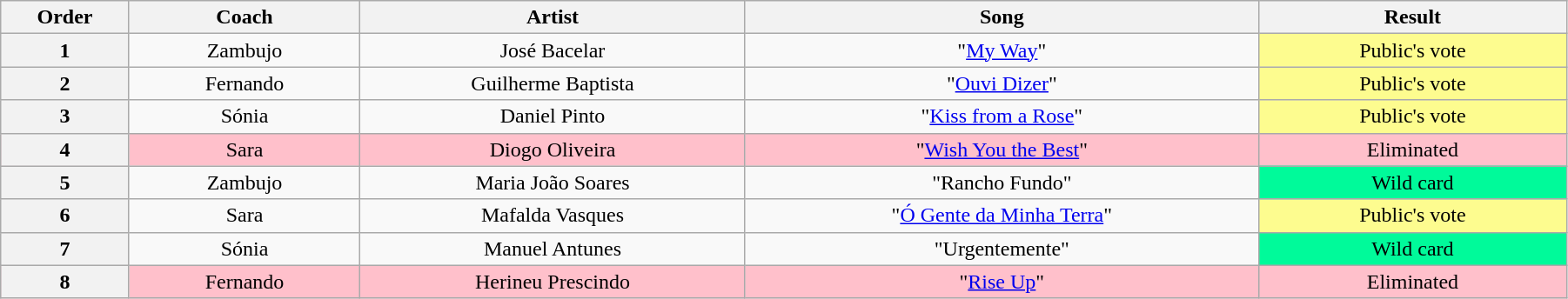<table class="wikitable" style="text-align:center; width:95%">
<tr>
<th style="width:05%">Order</th>
<th style="width:09%">Coach</th>
<th style="width:15%">Artist</th>
<th style="width:20%">Song</th>
<th style="width:12%">Result</th>
</tr>
<tr>
<th>1</th>
<td>Zambujo</td>
<td>José Bacelar</td>
<td>"<a href='#'>My Way</a>"</td>
<td style="background:#fdfc8f">Public's vote</td>
</tr>
<tr>
<th>2</th>
<td>Fernando</td>
<td>Guilherme Baptista</td>
<td>"<a href='#'>Ouvi Dizer</a>"</td>
<td style="background:#fdfc8f">Public's vote</td>
</tr>
<tr>
<th>3</th>
<td>Sónia</td>
<td>Daniel Pinto</td>
<td>"<a href='#'>Kiss from a Rose</a>"</td>
<td style="background:#fdfc8f">Public's vote</td>
</tr>
<tr style="background: pink">
<th>4</th>
<td>Sara</td>
<td>Diogo Oliveira</td>
<td>"<a href='#'>Wish You the Best</a>"</td>
<td>Eliminated</td>
</tr>
<tr>
<th>5</th>
<td>Zambujo</td>
<td>Maria João Soares</td>
<td>"Rancho Fundo"</td>
<td style="background:#00fa9a">Wild card</td>
</tr>
<tr>
<th>6</th>
<td>Sara</td>
<td>Mafalda Vasques</td>
<td>"<a href='#'>Ó Gente da Minha Terra</a>"</td>
<td style="background:#fdfc8f">Public's vote</td>
</tr>
<tr>
<th>7</th>
<td>Sónia</td>
<td>Manuel Antunes</td>
<td>"Urgentemente"</td>
<td style="background:#00fa9a">Wild card</td>
</tr>
<tr style="background: pink">
<th>8</th>
<td>Fernando</td>
<td>Herineu Prescindo</td>
<td>"<a href='#'>Rise Up</a>"</td>
<td>Eliminated</td>
</tr>
</table>
